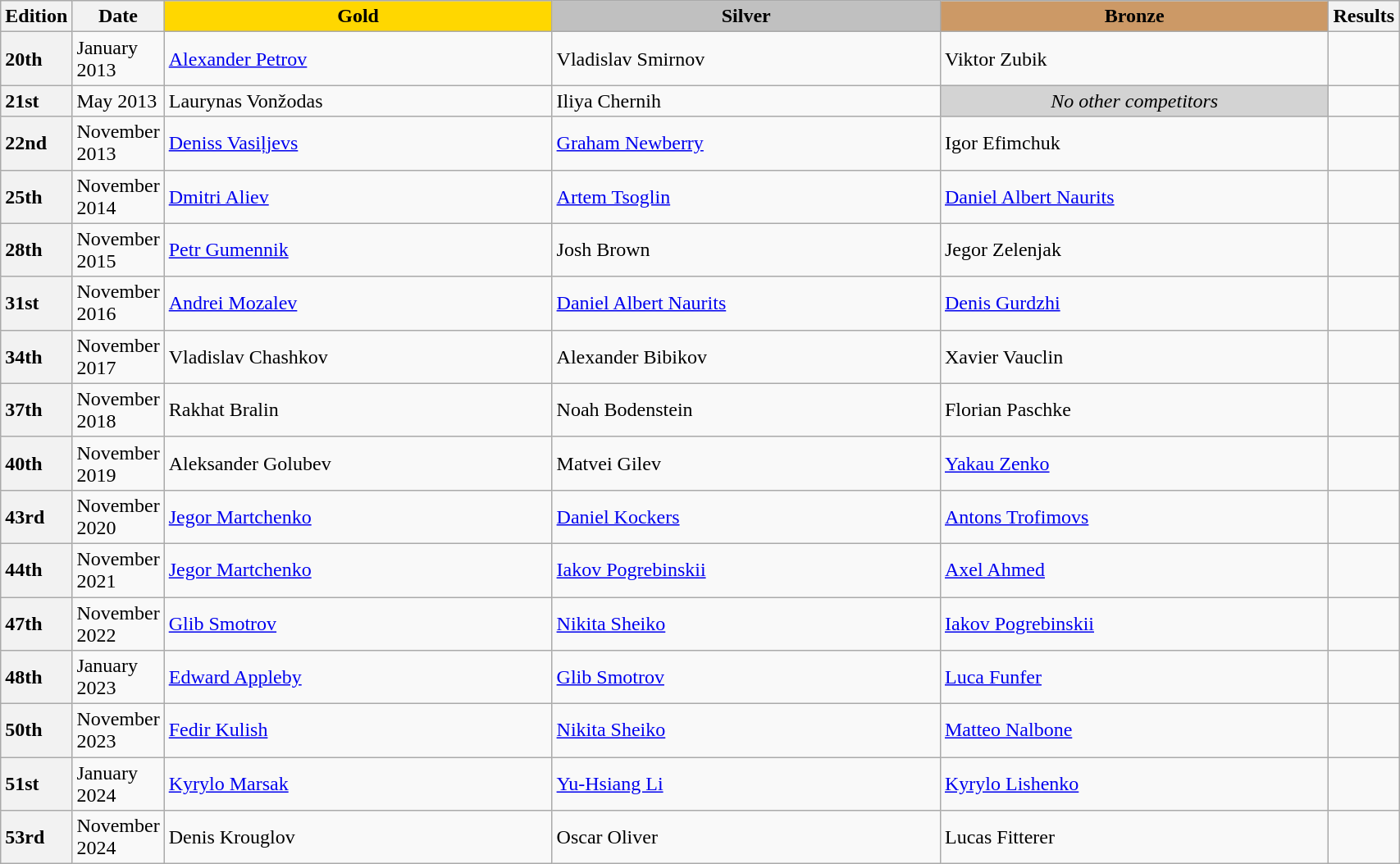<table class="wikitable unsortable" style="text-align:left; width:90%;">
<tr>
<th scope="col" style="text-align:center;">Edition</th>
<th scope="col" style="text-align:center;">Date</th>
<td scope="col" style="text-align:center; width:30%; background:gold"><strong>Gold</strong></td>
<td scope="col" style="text-align:center; width:30%; background:silver"><strong>Silver</strong></td>
<td scope="col" style="text-align:center; width:30%; background:#c96"><strong>Bronze</strong></td>
<th scope="col" style="text-align:center;">Results</th>
</tr>
<tr>
<th scope="row" style="text-align:left">20th</th>
<td>January 2013</td>
<td> <a href='#'>Alexander Petrov</a></td>
<td> Vladislav Smirnov</td>
<td> Viktor Zubik</td>
<td></td>
</tr>
<tr>
<th scope="row" style="text-align:left">21st</th>
<td>May 2013</td>
<td> Laurynas Vonžodas</td>
<td> Iliya Chernih</td>
<td align="center" bgcolor="lightgray"><em>No other competitors</em></td>
<td></td>
</tr>
<tr>
<th scope="row" style="text-align:left">22nd</th>
<td>November 2013</td>
<td> <a href='#'>Deniss Vasiļjevs</a></td>
<td> <a href='#'>Graham Newberry</a></td>
<td> Igor Efimchuk</td>
<td></td>
</tr>
<tr>
<th scope="row" style="text-align:left">25th</th>
<td>November 2014</td>
<td> <a href='#'>Dmitri Aliev</a></td>
<td> <a href='#'>Artem Tsoglin</a></td>
<td> <a href='#'>Daniel Albert Naurits</a></td>
<td></td>
</tr>
<tr>
<th scope="row" style="text-align:left">28th</th>
<td>November 2015</td>
<td> <a href='#'>Petr Gumennik</a></td>
<td> Josh Brown</td>
<td> Jegor Zelenjak</td>
<td></td>
</tr>
<tr>
<th scope="row" style="text-align:left">31st</th>
<td>November 2016</td>
<td> <a href='#'>Andrei Mozalev</a></td>
<td> <a href='#'>Daniel Albert Naurits</a></td>
<td> <a href='#'>Denis Gurdzhi</a></td>
<td></td>
</tr>
<tr>
<th scope="row" style="text-align:left">34th</th>
<td>November 2017</td>
<td> Vladislav Chashkov</td>
<td> Alexander Bibikov</td>
<td> Xavier Vauclin</td>
<td></td>
</tr>
<tr>
<th scope="row" style="text-align:left">37th</th>
<td>November 2018</td>
<td> Rakhat Bralin</td>
<td> Noah Bodenstein</td>
<td> Florian Paschke</td>
<td></td>
</tr>
<tr>
<th scope="row" style="text-align:left">40th</th>
<td>November 2019</td>
<td> Aleksander Golubev</td>
<td> Matvei Gilev</td>
<td> <a href='#'>Yakau Zenko</a></td>
<td></td>
</tr>
<tr>
<th scope="row" style="text-align:left">43rd</th>
<td>November 2020</td>
<td> <a href='#'>Jegor Martchenko</a></td>
<td> <a href='#'>Daniel Kockers</a></td>
<td> <a href='#'>Antons Trofimovs</a></td>
<td></td>
</tr>
<tr>
<th scope="row" style="text-align:left">44th</th>
<td>November 2021</td>
<td> <a href='#'>Jegor Martchenko</a></td>
<td> <a href='#'>Iakov Pogrebinskii</a></td>
<td> <a href='#'>Axel Ahmed</a></td>
<td></td>
</tr>
<tr>
<th scope="row" style="text-align:left">47th</th>
<td>November 2022</td>
<td> <a href='#'>Glib Smotrov</a></td>
<td> <a href='#'>Nikita Sheiko</a></td>
<td> <a href='#'>Iakov Pogrebinskii</a></td>
<td></td>
</tr>
<tr>
<th scope="row" style="text-align:left">48th</th>
<td>January 2023</td>
<td> <a href='#'>Edward Appleby</a></td>
<td> <a href='#'>Glib Smotrov</a></td>
<td> <a href='#'>Luca Funfer</a></td>
<td></td>
</tr>
<tr>
<th scope="row" style="text-align:left">50th</th>
<td>November 2023</td>
<td> <a href='#'>Fedir Kulish</a></td>
<td> <a href='#'>Nikita Sheiko</a></td>
<td> <a href='#'>Matteo Nalbone</a></td>
<td></td>
</tr>
<tr>
<th scope="row" style="text-align:left">51st</th>
<td>January 2024</td>
<td> <a href='#'>Kyrylo Marsak</a></td>
<td> <a href='#'>Yu-Hsiang Li</a></td>
<td> <a href='#'>Kyrylo Lishenko</a></td>
<td></td>
</tr>
<tr>
<th scope="row" style="text-align:left">53rd</th>
<td>November 2024</td>
<td> Denis Krouglov</td>
<td> Oscar Oliver</td>
<td> Lucas Fitterer</td>
<td></td>
</tr>
</table>
